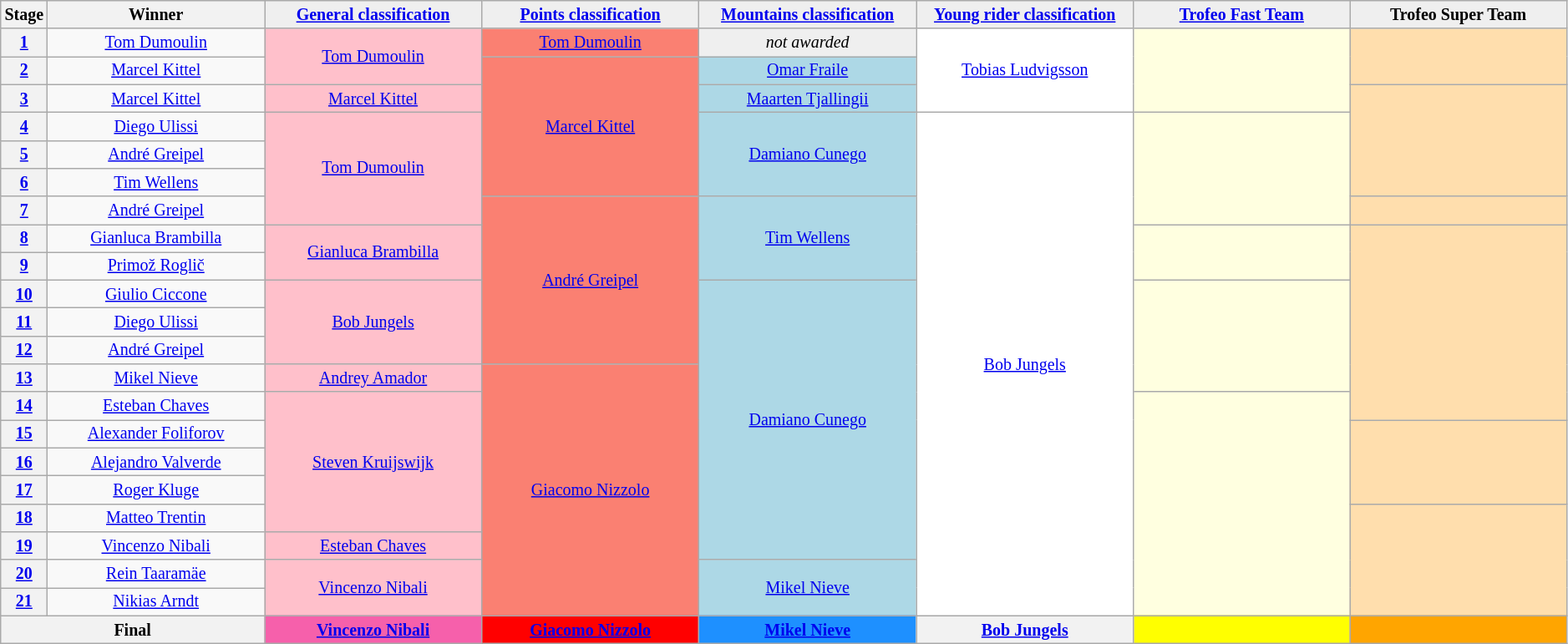<table class="wikitable" style="text-align: center; font-size:smaller;">
<tr style="background:#efefef;">
<th style="width:1%;">Stage</th>
<th style="width:14%;">Winner</th>
<th style="background:#efefef; width:14%;"><a href='#'>General classification</a><br></th>
<th style="background:#efefef; width:14%;"><a href='#'>Points classification</a><br></th>
<th style="background:#efefef; width:14%;"><a href='#'>Mountains classification</a><br></th>
<th style="background:#efefef; width:14%;"><a href='#'>Young rider classification</a><br></th>
<th style="background:#efefef; width:14%;"><a href='#'>Trofeo Fast Team</a></th>
<th style="background:#efefef; width:14%;">Trofeo Super Team</th>
</tr>
<tr>
<th><a href='#'>1</a></th>
<td><a href='#'>Tom Dumoulin</a></td>
<td style="background:pink;" rowspan=2><a href='#'>Tom Dumoulin</a></td>
<td style="background:salmon;"><a href='#'>Tom Dumoulin</a></td>
<td style="background:#EFEFEF;"><em>not awarded</em></td>
<td style="background:white;"  rowspan=3><a href='#'>Tobias Ludvigsson</a></td>
<td style="background:lightyellow;" rowspan=3></td>
<td style="background:navajowhite;" rowspan=2></td>
</tr>
<tr>
<th><a href='#'>2</a></th>
<td><a href='#'>Marcel Kittel</a></td>
<td style="background:salmon;" rowspan=5><a href='#'>Marcel Kittel</a></td>
<td style="background:lightblue;"><a href='#'>Omar Fraile</a></td>
</tr>
<tr>
<th><a href='#'>3</a></th>
<td><a href='#'>Marcel Kittel</a></td>
<td style="background:pink;"><a href='#'>Marcel Kittel</a></td>
<td style="background:lightblue;"><a href='#'>Maarten Tjallingii</a></td>
<td style="background:navajowhite;" rowspan=4></td>
</tr>
<tr>
<th><a href='#'>4</a></th>
<td><a href='#'>Diego Ulissi</a></td>
<td style="background:pink;" rowspan=4><a href='#'>Tom Dumoulin</a></td>
<td style="background:lightblue;" rowspan=3><a href='#'>Damiano Cunego</a></td>
<td style="background:white;" rowspan=18><a href='#'>Bob Jungels</a></td>
<td style="background:lightyellow;" rowspan=4></td>
</tr>
<tr>
<th><a href='#'>5</a></th>
<td><a href='#'>André Greipel</a></td>
</tr>
<tr>
<th><a href='#'>6</a></th>
<td><a href='#'>Tim Wellens</a></td>
</tr>
<tr>
<th><a href='#'>7</a></th>
<td><a href='#'>André Greipel</a></td>
<td style="background:salmon;" rowspan=6><a href='#'>André Greipel</a></td>
<td style="background:lightblue;" rowspan=3><a href='#'>Tim Wellens</a></td>
<td style="background:navajowhite;" rowspan=1></td>
</tr>
<tr>
<th><a href='#'>8</a></th>
<td><a href='#'>Gianluca Brambilla</a></td>
<td style="background:pink;" rowspan=2><a href='#'>Gianluca Brambilla</a></td>
<td style="background:lightyellow;" rowspan=2></td>
<td style="background:navajowhite;" rowspan=7></td>
</tr>
<tr>
<th><a href='#'>9</a></th>
<td><a href='#'>Primož Roglič</a></td>
</tr>
<tr>
<th><a href='#'>10</a></th>
<td><a href='#'>Giulio Ciccone</a></td>
<td style="background:pink;" rowspan=3><a href='#'>Bob Jungels</a></td>
<td style="background:lightblue;" rowspan=10><a href='#'>Damiano Cunego</a></td>
<td style="background:lightyellow;" rowspan=4></td>
</tr>
<tr>
<th><a href='#'>11</a></th>
<td><a href='#'>Diego Ulissi</a></td>
</tr>
<tr>
<th><a href='#'>12</a></th>
<td><a href='#'>André Greipel</a></td>
</tr>
<tr>
<th><a href='#'>13</a></th>
<td><a href='#'>Mikel Nieve</a></td>
<td style="background:pink;" rowspan=1><a href='#'>Andrey Amador</a></td>
<td style="background:salmon;" rowspan=9><a href='#'>Giacomo Nizzolo</a></td>
</tr>
<tr>
<th><a href='#'>14</a></th>
<td><a href='#'>Esteban Chaves</a></td>
<td style="background:pink;" rowspan=5><a href='#'>Steven Kruijswijk</a></td>
<td style="background:lightyellow;" rowspan=8></td>
</tr>
<tr>
<th><a href='#'>15</a></th>
<td><a href='#'>Alexander Foliforov</a></td>
<td style="background:navajowhite;" rowspan=3></td>
</tr>
<tr>
<th><a href='#'>16</a></th>
<td><a href='#'>Alejandro Valverde</a></td>
</tr>
<tr>
<th><a href='#'>17</a></th>
<td><a href='#'>Roger Kluge</a></td>
</tr>
<tr>
<th><a href='#'>18</a></th>
<td><a href='#'>Matteo Trentin</a></td>
<td style="background:navajowhite;" rowspan=4></td>
</tr>
<tr>
<th><a href='#'>19</a></th>
<td><a href='#'>Vincenzo Nibali</a></td>
<td style="background:pink;"><a href='#'>Esteban Chaves</a></td>
</tr>
<tr>
<th><a href='#'>20</a></th>
<td><a href='#'>Rein Taaramäe</a></td>
<td style="background:pink;" rowspan=2><a href='#'>Vincenzo Nibali</a></td>
<td style="background:lightblue;" rowspan=2><a href='#'>Mikel Nieve</a></td>
</tr>
<tr>
<th><a href='#'>21</a></th>
<td><a href='#'>Nikias Arndt</a></td>
</tr>
<tr>
<th colspan=2><strong>Final</strong></th>
<th style="background:#F660AB;"><strong><a href='#'>Vincenzo Nibali</a></strong></th>
<th style="background:red;"><strong><a href='#'>Giacomo Nizzolo</a></strong></th>
<th style="background:dodgerblue;"><strong><a href='#'>Mikel Nieve</a></strong></th>
<th style="background:offwhite;"><strong><a href='#'>Bob Jungels</a></strong></th>
<th style="background:yellow;"></th>
<th style="background:orange;"></th>
</tr>
</table>
